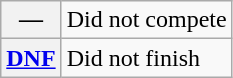<table class="wikitable">
<tr>
<th scope="row">—</th>
<td>Did not compete</td>
</tr>
<tr>
<th scope="row"><a href='#'>DNF</a></th>
<td>Did not finish</td>
</tr>
</table>
